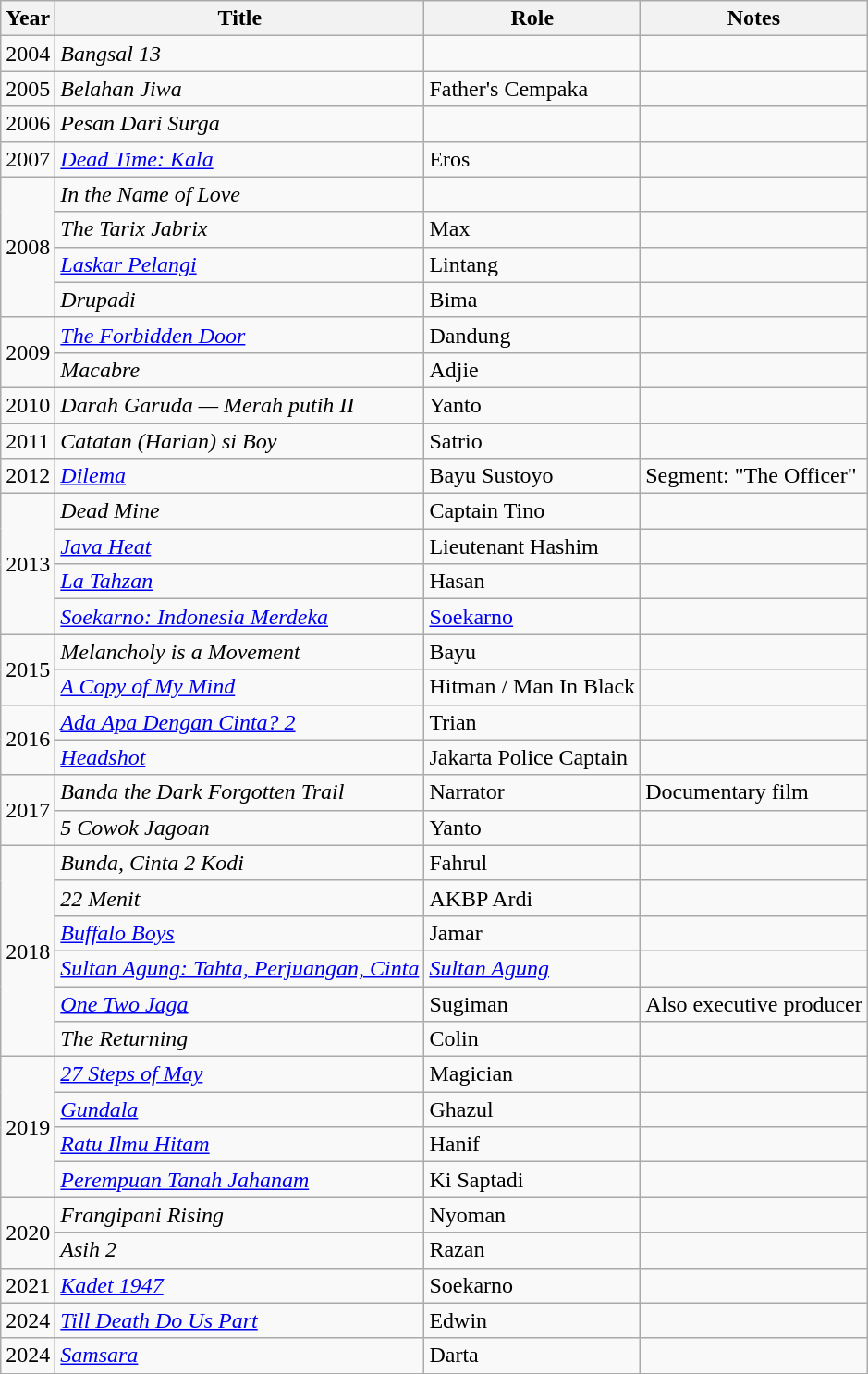<table class="wikitable">
<tr>
<th>Year</th>
<th>Title</th>
<th>Role</th>
<th class="unsortable">Notes</th>
</tr>
<tr>
<td>2004</td>
<td><em>Bangsal 13</em></td>
<td></td>
<td></td>
</tr>
<tr>
<td>2005</td>
<td><em>Belahan Jiwa</em></td>
<td>Father's Cempaka</td>
<td></td>
</tr>
<tr>
<td>2006</td>
<td><em>Pesan Dari Surga</em></td>
<td></td>
<td></td>
</tr>
<tr>
<td>2007</td>
<td><em><a href='#'>Dead Time: Kala</a></em></td>
<td>Eros</td>
<td></td>
</tr>
<tr>
<td rowspan="4">2008</td>
<td><em>In the Name of Love</em></td>
<td></td>
<td></td>
</tr>
<tr>
<td><em>The Tarix Jabrix</em></td>
<td>Max</td>
<td></td>
</tr>
<tr>
<td><em><a href='#'>Laskar Pelangi</a></em></td>
<td>Lintang</td>
<td></td>
</tr>
<tr>
<td><em>Drupadi</em></td>
<td>Bima</td>
<td></td>
</tr>
<tr>
<td rowspan="2">2009</td>
<td><em><a href='#'>The Forbidden Door</a></em></td>
<td>Dandung</td>
<td></td>
</tr>
<tr>
<td><em>Macabre</em></td>
<td>Adjie</td>
<td></td>
</tr>
<tr>
<td>2010</td>
<td><em>Darah Garuda — Merah putih II</em></td>
<td>Yanto</td>
<td></td>
</tr>
<tr>
<td>2011</td>
<td><em>Catatan (Harian) si Boy</em></td>
<td>Satrio</td>
<td></td>
</tr>
<tr>
<td>2012</td>
<td><em><a href='#'>Dilema</a></em></td>
<td>Bayu Sustoyo</td>
<td>Segment: "The Officer"</td>
</tr>
<tr>
<td rowspan="4">2013</td>
<td><em>Dead Mine</em></td>
<td>Captain Tino</td>
<td></td>
</tr>
<tr>
<td><em><a href='#'>Java Heat</a></em></td>
<td>Lieutenant Hashim</td>
<td></td>
</tr>
<tr>
<td><em><a href='#'>La Tahzan</a></em></td>
<td>Hasan</td>
<td></td>
</tr>
<tr>
<td><em><a href='#'>Soekarno: Indonesia Merdeka</a></em></td>
<td><a href='#'>Soekarno</a></td>
<td></td>
</tr>
<tr>
<td rowspan="2">2015</td>
<td><em>Melancholy is a Movement</em></td>
<td>Bayu</td>
<td></td>
</tr>
<tr>
<td><em><a href='#'>A Copy of My Mind</a></em></td>
<td>Hitman / Man In Black</td>
<td></td>
</tr>
<tr>
<td rowspan="2">2016</td>
<td><em><a href='#'>Ada Apa Dengan Cinta? 2</a></em></td>
<td>Trian</td>
<td></td>
</tr>
<tr>
<td><em><a href='#'>Headshot</a></em></td>
<td>Jakarta Police Captain</td>
<td></td>
</tr>
<tr>
<td rowspan="2">2017</td>
<td><em>Banda the Dark Forgotten Trail</em></td>
<td>Narrator</td>
<td>Documentary film</td>
</tr>
<tr>
<td><em>5 Cowok Jagoan</em></td>
<td>Yanto</td>
<td></td>
</tr>
<tr>
<td rowspan="6">2018</td>
<td><em>Bunda, Cinta 2 Kodi</em></td>
<td>Fahrul</td>
<td></td>
</tr>
<tr>
<td><em>22 Menit</em></td>
<td>AKBP Ardi</td>
<td></td>
</tr>
<tr>
<td><em><a href='#'>Buffalo Boys</a></em></td>
<td>Jamar</td>
<td></td>
</tr>
<tr>
<td><em><a href='#'>Sultan Agung: Tahta, Perjuangan, Cinta </a></em></td>
<td><em><a href='#'>Sultan Agung</a></em></td>
<td></td>
</tr>
<tr>
<td><em><a href='#'>One Two Jaga</a></em></td>
<td>Sugiman</td>
<td>Also executive producer</td>
</tr>
<tr>
<td><em>The Returning</em></td>
<td>Colin</td>
<td></td>
</tr>
<tr>
<td rowspan="4">2019</td>
<td><em><a href='#'>27 Steps of May</a></em></td>
<td>Magician</td>
<td></td>
</tr>
<tr>
<td><em><a href='#'>Gundala</a></em></td>
<td>Ghazul</td>
<td></td>
</tr>
<tr>
<td><em><a href='#'>Ratu Ilmu Hitam</a></em></td>
<td>Hanif</td>
<td></td>
</tr>
<tr>
<td><em><a href='#'>Perempuan Tanah Jahanam</a></em></td>
<td>Ki Saptadi</td>
<td></td>
</tr>
<tr>
<td rowspan="2">2020</td>
<td><em>Frangipani Rising</em></td>
<td>Nyoman</td>
<td></td>
</tr>
<tr>
<td><em>Asih 2</em></td>
<td>Razan</td>
<td></td>
</tr>
<tr>
<td>2021</td>
<td><em><a href='#'>Kadet 1947</a> </em></td>
<td>Soekarno</td>
<td></td>
</tr>
<tr>
<td>2024</td>
<td><em><a href='#'>Till Death Do Us Part</a></em></td>
<td>Edwin</td>
<td></td>
</tr>
<tr>
<td>2024</td>
<td><em><a href='#'>Samsara</a></em></td>
<td>Darta</td>
<td></td>
</tr>
<tr>
</tr>
</table>
